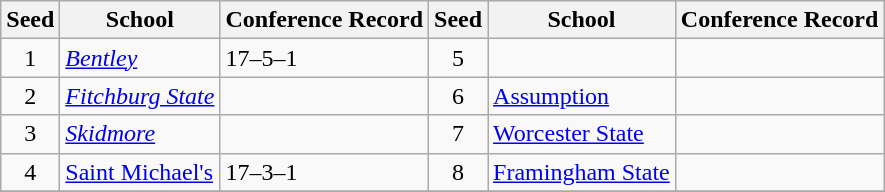<table class="wikitable">
<tr>
<th>Seed</th>
<th>School</th>
<th>Conference Record</th>
<th>Seed</th>
<th>School</th>
<th>Conference Record</th>
</tr>
<tr>
<td align=center>1</td>
<td><em><a href='#'>Bentley</a></em></td>
<td>17–5–1</td>
<td align=center>5</td>
<td><a href='#'></a></td>
<td></td>
</tr>
<tr>
<td align=center>2</td>
<td><em><a href='#'>Fitchburg State</a></em></td>
<td></td>
<td align=center>6</td>
<td><a href='#'>Assumption</a></td>
<td></td>
</tr>
<tr>
<td align=center>3</td>
<td><em><a href='#'>Skidmore</a></em></td>
<td></td>
<td align=center>7</td>
<td><a href='#'>Worcester State</a></td>
<td></td>
</tr>
<tr>
<td align=center>4</td>
<td><a href='#'>Saint Michael's</a></td>
<td>17–3–1</td>
<td align=center>8</td>
<td><a href='#'>Framingham State</a></td>
<td></td>
</tr>
<tr>
</tr>
</table>
